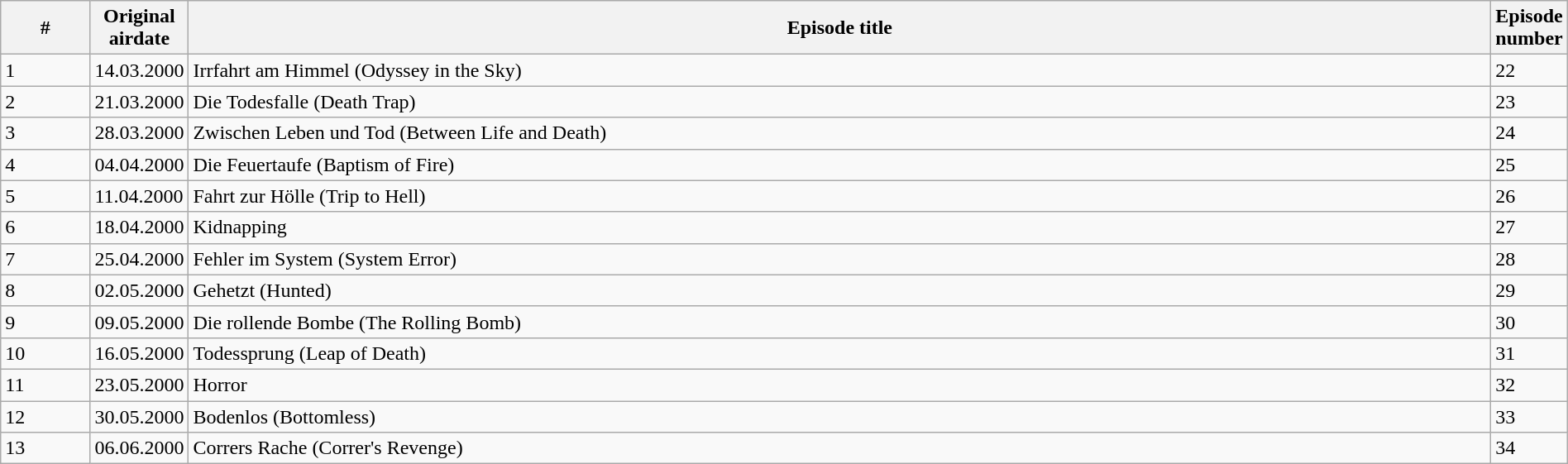<table class="wikitable"  width="100%">
<tr>
<th>#</th>
<th width="10px">Original airdate</th>
<th>Episode title</th>
<th width="10px">Episode number</th>
</tr>
<tr>
<td>1</td>
<td>14.03.2000</td>
<td>Irrfahrt am Himmel (Odyssey in the Sky)</td>
<td>22</td>
</tr>
<tr>
<td>2</td>
<td>21.03.2000</td>
<td>Die Todesfalle (Death Trap)</td>
<td>23</td>
</tr>
<tr>
<td>3</td>
<td>28.03.2000</td>
<td>Zwischen Leben und Tod (Between Life and Death)</td>
<td>24</td>
</tr>
<tr>
<td>4</td>
<td>04.04.2000</td>
<td>Die Feuertaufe (Baptism of Fire)</td>
<td>25</td>
</tr>
<tr>
<td>5</td>
<td>11.04.2000</td>
<td>Fahrt zur Hölle (Trip to Hell)</td>
<td>26</td>
</tr>
<tr>
<td>6</td>
<td>18.04.2000</td>
<td>Kidnapping</td>
<td>27</td>
</tr>
<tr>
<td>7</td>
<td>25.04.2000</td>
<td>Fehler im System (System Error)</td>
<td>28</td>
</tr>
<tr>
<td>8</td>
<td>02.05.2000</td>
<td>Gehetzt (Hunted)</td>
<td>29</td>
</tr>
<tr>
<td>9</td>
<td>09.05.2000</td>
<td>Die rollende Bombe (The Rolling Bomb)</td>
<td>30</td>
</tr>
<tr>
<td>10</td>
<td>16.05.2000</td>
<td>Todessprung (Leap of Death)</td>
<td>31</td>
</tr>
<tr>
<td>11</td>
<td>23.05.2000</td>
<td>Horror</td>
<td>32</td>
</tr>
<tr>
<td>12</td>
<td>30.05.2000</td>
<td>Bodenlos (Bottomless)</td>
<td>33</td>
</tr>
<tr>
<td>13</td>
<td>06.06.2000</td>
<td>Corrers Rache (Correr's Revenge)</td>
<td>34</td>
</tr>
</table>
